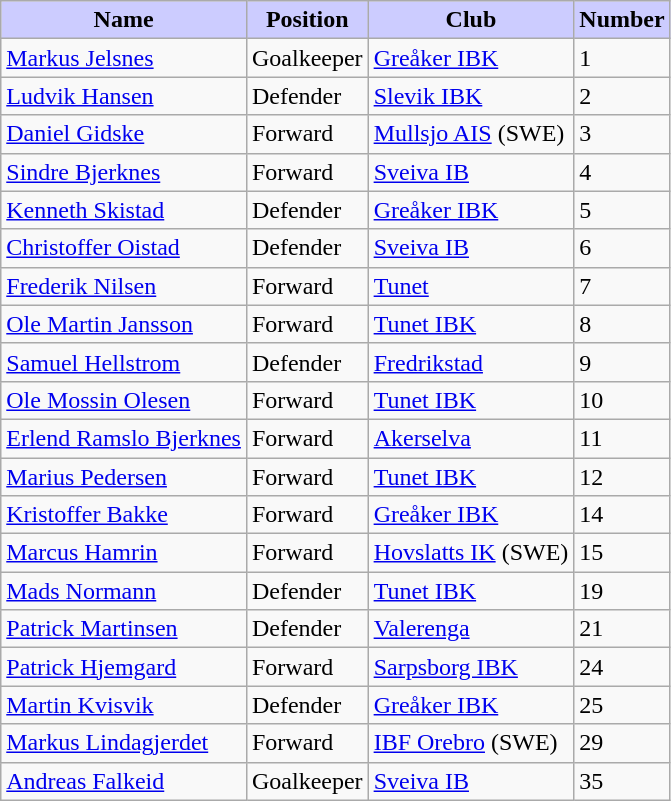<table class="wikitable">
<tr align="center" bgcolor="ccccff">
<td> <strong>Name</strong> </td>
<td><strong>Position</strong></td>
<td><strong>Club</strong></td>
<td><strong>Number</strong></td>
</tr>
<tr>
<td><a href='#'>Markus Jelsnes</a></td>
<td>Goalkeeper</td>
<td><a href='#'>Greåker IBK</a></td>
<td>1</td>
</tr>
<tr>
<td><a href='#'>Ludvik Hansen</a></td>
<td>Defender</td>
<td><a href='#'>Slevik IBK</a></td>
<td>2</td>
</tr>
<tr>
<td><a href='#'>Daniel Gidske</a></td>
<td>Forward</td>
<td><a href='#'>Mullsjo AIS</a> (SWE)</td>
<td>3</td>
</tr>
<tr>
<td><a href='#'>Sindre Bjerknes</a></td>
<td>Forward</td>
<td><a href='#'>Sveiva IB</a></td>
<td>4</td>
</tr>
<tr>
<td><a href='#'>Kenneth Skistad</a></td>
<td>Defender</td>
<td><a href='#'>Greåker IBK</a></td>
<td>5</td>
</tr>
<tr>
<td><a href='#'>Christoffer Oistad</a></td>
<td>Defender</td>
<td><a href='#'>Sveiva IB</a></td>
<td>6</td>
</tr>
<tr>
<td><a href='#'>Frederik Nilsen</a></td>
<td>Forward</td>
<td><a href='#'>Tunet</a></td>
<td>7</td>
</tr>
<tr>
<td><a href='#'>Ole Martin Jansson</a></td>
<td>Forward</td>
<td><a href='#'>Tunet IBK</a></td>
<td>8</td>
</tr>
<tr>
<td><a href='#'>Samuel Hellstrom</a></td>
<td>Defender</td>
<td><a href='#'>Fredrikstad</a></td>
<td>9</td>
</tr>
<tr>
<td><a href='#'>Ole Mossin Olesen</a></td>
<td>Forward</td>
<td><a href='#'>Tunet IBK</a></td>
<td>10</td>
</tr>
<tr>
<td><a href='#'>Erlend Ramslo Bjerknes</a></td>
<td>Forward</td>
<td><a href='#'>Akerselva</a></td>
<td>11</td>
</tr>
<tr>
<td><a href='#'>Marius Pedersen</a></td>
<td>Forward</td>
<td><a href='#'>Tunet IBK</a></td>
<td>12</td>
</tr>
<tr>
<td><a href='#'>Kristoffer Bakke</a></td>
<td>Forward</td>
<td><a href='#'>Greåker IBK</a></td>
<td>14</td>
</tr>
<tr>
<td><a href='#'>Marcus Hamrin</a></td>
<td>Forward</td>
<td><a href='#'>Hovslatts IK</a> (SWE)</td>
<td>15</td>
</tr>
<tr>
<td><a href='#'>Mads Normann</a></td>
<td>Defender</td>
<td><a href='#'>Tunet IBK</a></td>
<td>19</td>
</tr>
<tr>
<td><a href='#'>Patrick Martinsen</a></td>
<td>Defender</td>
<td><a href='#'>Valerenga</a></td>
<td>21</td>
</tr>
<tr>
<td><a href='#'>Patrick Hjemgard</a></td>
<td>Forward</td>
<td><a href='#'>Sarpsborg IBK</a></td>
<td>24</td>
</tr>
<tr>
<td><a href='#'>Martin Kvisvik</a></td>
<td>Defender</td>
<td><a href='#'>Greåker IBK</a></td>
<td>25</td>
</tr>
<tr>
<td><a href='#'>Markus Lindagjerdet</a></td>
<td>Forward</td>
<td><a href='#'>IBF Orebro</a> (SWE)</td>
<td>29</td>
</tr>
<tr>
<td><a href='#'>Andreas Falkeid</a></td>
<td>Goalkeeper</td>
<td><a href='#'>Sveiva IB</a></td>
<td>35</td>
</tr>
</table>
